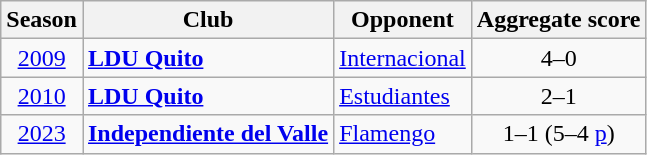<table class="wikitable sortable">
<tr>
<th>Season</th>
<th>Club</th>
<th>Opponent</th>
<th>Aggregate score</th>
</tr>
<tr>
<td align=center><a href='#'>2009</a></td>
<td><strong><a href='#'>LDU Quito</a></strong></td>
<td> <a href='#'>Internacional</a></td>
<td align=center>4–0</td>
</tr>
<tr>
<td align=center><a href='#'>2010</a></td>
<td><strong><a href='#'>LDU Quito</a></strong></td>
<td> <a href='#'>Estudiantes</a></td>
<td align=center>2–1</td>
</tr>
<tr>
<td align=center><a href='#'>2023</a></td>
<td><strong><a href='#'>Independiente del Valle</a></strong></td>
<td> <a href='#'>Flamengo</a></td>
<td align=center>1–1 (5–4 <a href='#'>p</a>)</td>
</tr>
</table>
